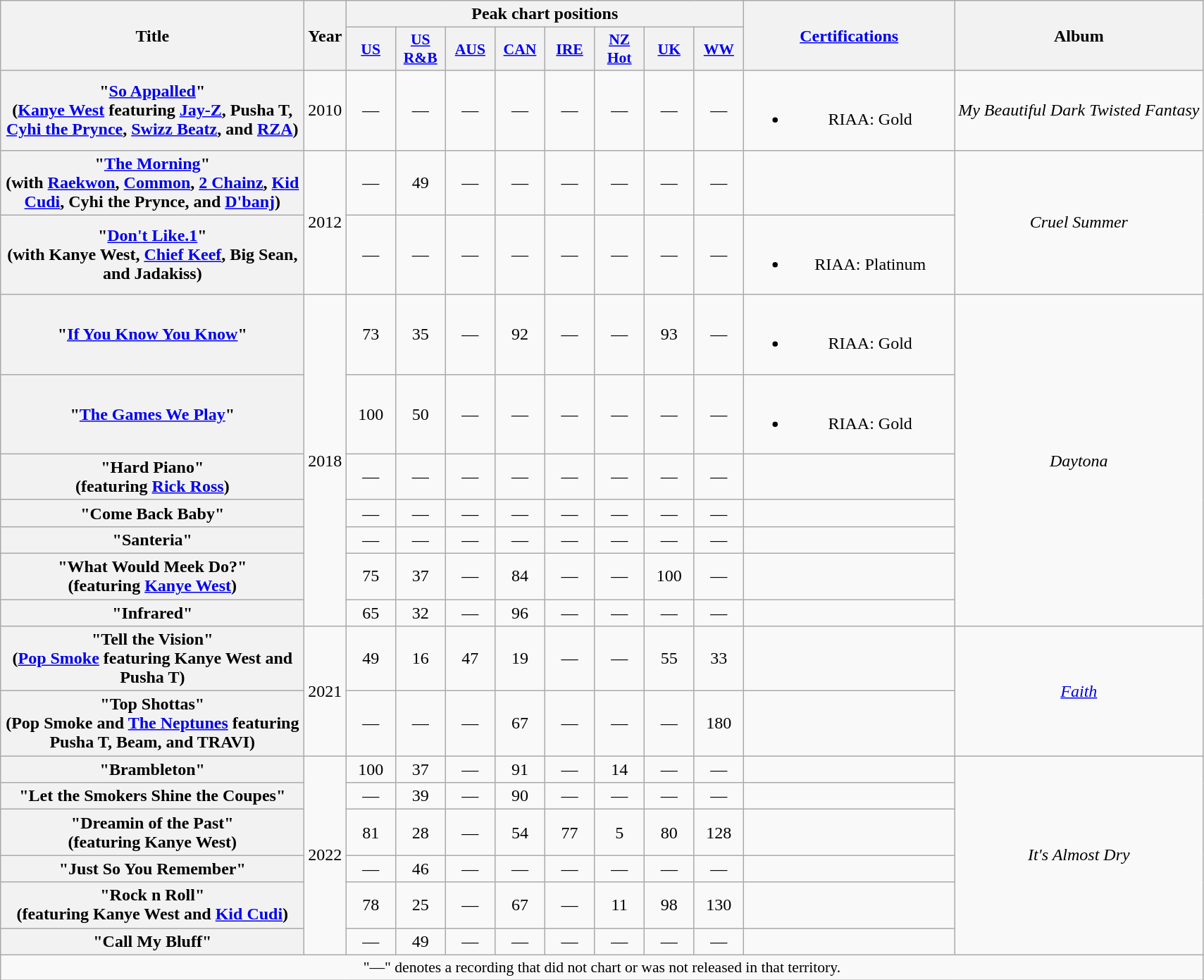<table class="wikitable plainrowheaders" style="text-align:center;">
<tr>
<th scope="col" rowspan="2" style="width:17.5em;">Title</th>
<th scope="col" rowspan="2">Year</th>
<th scope="col" colspan="8">Peak chart positions</th>
<th scope="col" rowspan="2" style="width:12em;"><a href='#'>Certifications</a></th>
<th scope="col" rowspan="2">Album</th>
</tr>
<tr>
<th scope="col" style="width:2.8em;font-size:90%;"><a href='#'>US</a><br></th>
<th scope="col" style="width:2.8em;font-size:90%;"><a href='#'>US<br>R&B</a><br></th>
<th scope="col" style="width:2.8em;font-size:90%;"><a href='#'>AUS</a><br></th>
<th scope="col" style="width:2.8em;font-size:90%;"><a href='#'>CAN</a><br></th>
<th scope="col" style="width:2.8em;font-size:90%;"><a href='#'>IRE</a><br></th>
<th scope="col" style="width:2.8em;font-size:90%;"><a href='#'>NZ<br>Hot</a><br></th>
<th scope="col" style="width:2.8em;font-size:90%;"><a href='#'>UK</a><br></th>
<th scope="col" style="width:2.8em;font-size:90%;"><a href='#'>WW</a><br></th>
</tr>
<tr>
<th scope="row">"<a href='#'>So Appalled</a>"<br><span>(<a href='#'>Kanye West</a> featuring <a href='#'>Jay-Z</a>, Pusha T, <a href='#'>Cyhi the Prynce</a>, <a href='#'>Swizz Beatz</a>, and <a href='#'>RZA</a>)</span></th>
<td>2010</td>
<td>—</td>
<td>—</td>
<td>—</td>
<td>—</td>
<td>—</td>
<td>—</td>
<td>—</td>
<td>—</td>
<td><br><ul><li>RIAA: Gold</li></ul></td>
<td><em>My Beautiful Dark Twisted Fantasy</em></td>
</tr>
<tr>
<th scope="row">"<a href='#'>The Morning</a>"<br><span>(with <a href='#'>Raekwon</a>, <a href='#'>Common</a>, <a href='#'>2 Chainz</a>, <a href='#'>Kid Cudi</a>, Cyhi the Prynce, and <a href='#'>D'banj</a>)</span></th>
<td rowspan=2>2012</td>
<td>—</td>
<td>49</td>
<td>—</td>
<td>—</td>
<td>—</td>
<td>—</td>
<td>—</td>
<td>—</td>
<td></td>
<td rowspan = 2><em>Cruel Summer</em></td>
</tr>
<tr>
<th scope="row">"<a href='#'>Don't Like.1</a>"<br><span>(with Kanye West, <a href='#'>Chief Keef</a>, Big Sean, and Jadakiss)</span></th>
<td>—</td>
<td>—</td>
<td>—</td>
<td>—</td>
<td>—</td>
<td>—</td>
<td>—</td>
<td>—</td>
<td><br><ul><li>RIAA: Platinum</li></ul></td>
</tr>
<tr>
<th scope="row">"<a href='#'>If You Know You Know</a>"</th>
<td rowspan="7">2018</td>
<td>73</td>
<td>35</td>
<td>—</td>
<td>92</td>
<td>—</td>
<td>—</td>
<td>93</td>
<td>—</td>
<td><br><ul><li>RIAA: Gold</li></ul></td>
<td rowspan="7"><em>Daytona</em></td>
</tr>
<tr>
<th scope="row">"<a href='#'>The Games We Play</a>"</th>
<td>100</td>
<td>50</td>
<td>—</td>
<td>—</td>
<td>—</td>
<td>—</td>
<td>—</td>
<td>—</td>
<td><br><ul><li>RIAA: Gold</li></ul></td>
</tr>
<tr>
<th scope="row">"Hard Piano"<br><span>(featuring <a href='#'>Rick Ross</a>)</span></th>
<td>—</td>
<td>—</td>
<td>—</td>
<td>—</td>
<td>—</td>
<td>—</td>
<td>—</td>
<td>—</td>
<td></td>
</tr>
<tr>
<th scope="row">"Come Back Baby"</th>
<td>—</td>
<td>—</td>
<td>—</td>
<td>—</td>
<td>—</td>
<td>—</td>
<td>—</td>
<td>—</td>
<td></td>
</tr>
<tr>
<th scope="row">"Santeria"</th>
<td>—</td>
<td>—</td>
<td>—</td>
<td>—</td>
<td>—</td>
<td>—</td>
<td>—</td>
<td>—</td>
<td></td>
</tr>
<tr>
<th scope="row">"What Would Meek Do?"<br><span>(featuring <a href='#'>Kanye West</a>)</span></th>
<td>75</td>
<td>37</td>
<td>—</td>
<td>84</td>
<td>—</td>
<td>—</td>
<td>100</td>
<td>—</td>
<td></td>
</tr>
<tr>
<th scope="row">"Infrared"</th>
<td>65</td>
<td>32</td>
<td>—</td>
<td>96</td>
<td>—</td>
<td>—</td>
<td>—</td>
<td>—</td>
<td></td>
</tr>
<tr>
<th scope="row">"Tell the Vision"<br><span>(<a href='#'>Pop Smoke</a> featuring Kanye West and Pusha T)</span></th>
<td rowspan="2">2021</td>
<td>49</td>
<td>16</td>
<td>47</td>
<td>19</td>
<td>—</td>
<td>—</td>
<td>55</td>
<td>33</td>
<td></td>
<td rowspan="2"><em><a href='#'>Faith</a></em></td>
</tr>
<tr>
<th scope="row">"Top Shottas"<br><span>(Pop Smoke and <a href='#'>The Neptunes</a> featuring Pusha T, Beam, and TRAVI)</span></th>
<td>—</td>
<td>—</td>
<td>—</td>
<td>67</td>
<td>—</td>
<td>—</td>
<td>—</td>
<td>180</td>
<td></td>
</tr>
<tr>
<th scope="row">"Brambleton"</th>
<td rowspan="6">2022</td>
<td>100</td>
<td>37</td>
<td>—</td>
<td>91</td>
<td>—</td>
<td>14</td>
<td>—</td>
<td>—</td>
<td></td>
<td rowspan="6"><em>It's Almost Dry</em></td>
</tr>
<tr>
<th scope="row">"Let the Smokers Shine the Coupes"</th>
<td>—</td>
<td>39</td>
<td>—</td>
<td>90</td>
<td>—</td>
<td>—</td>
<td>—</td>
<td>—</td>
<td></td>
</tr>
<tr>
<th scope="row">"Dreamin of the Past"<br><span>(featuring Kanye West)</span></th>
<td>81</td>
<td>28</td>
<td>—</td>
<td>54</td>
<td>77</td>
<td>5</td>
<td>80</td>
<td>128</td>
<td></td>
</tr>
<tr>
<th scope="row">"Just So You Remember"</th>
<td>—</td>
<td>46</td>
<td>—</td>
<td>—</td>
<td>—</td>
<td>—</td>
<td>—</td>
<td>—</td>
<td></td>
</tr>
<tr>
<th scope="row">"Rock n Roll"<br><span>(featuring Kanye West and <a href='#'>Kid Cudi</a>)</span></th>
<td>78</td>
<td>25</td>
<td>—</td>
<td>67</td>
<td>—</td>
<td>11</td>
<td>98</td>
<td>130</td>
<td></td>
</tr>
<tr>
<th scope="row">"Call My Bluff"</th>
<td>—</td>
<td>49</td>
<td>—</td>
<td>—</td>
<td>—</td>
<td>—</td>
<td>—</td>
<td>—</td>
<td></td>
</tr>
<tr>
<td colspan="12" style="font-size:90%">"—" denotes a recording that did not chart or was not released in that territory.</td>
</tr>
</table>
